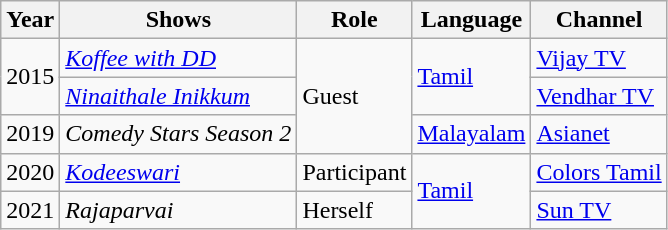<table class="wikitable">
<tr>
<th>Year</th>
<th>Shows</th>
<th>Role</th>
<th>Language</th>
<th>Channel</th>
</tr>
<tr>
<td rowspan=2>2015</td>
<td><em><a href='#'>Koffee with DD</a></em></td>
<td rowspan=3>Guest</td>
<td rowspan=2><a href='#'>Tamil</a></td>
<td><a href='#'>Vijay TV</a></td>
</tr>
<tr>
<td><em><a href='#'>Ninaithale Inikkum</a></em></td>
<td><a href='#'>Vendhar TV</a></td>
</tr>
<tr>
<td>2019</td>
<td><em>Comedy Stars Season 2</em></td>
<td><a href='#'>Malayalam</a></td>
<td><a href='#'>Asianet</a></td>
</tr>
<tr>
<td>2020</td>
<td><em><a href='#'>Kodeeswari</a></em></td>
<td>Participant</td>
<td rowspan=2><a href='#'>Tamil</a></td>
<td><a href='#'>Colors Tamil</a></td>
</tr>
<tr>
<td>2021</td>
<td><em>Rajaparvai</em></td>
<td>Herself</td>
<td><a href='#'>Sun TV</a></td>
</tr>
</table>
